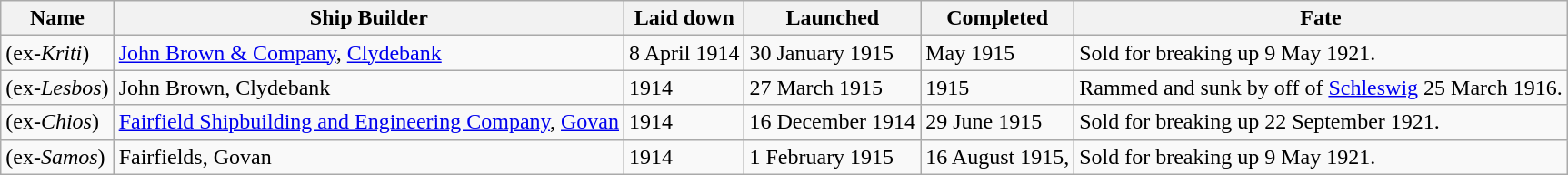<table class="wikitable" style="text-align:left">
<tr>
<th>Name</th>
<th>Ship Builder</th>
<th>Laid down</th>
<th>Launched</th>
<th>Completed</th>
<th>Fate</th>
</tr>
<tr>
<td> (ex-<em>Kriti</em>)</td>
<td><a href='#'>John Brown & Company</a>, <a href='#'>Clydebank</a></td>
<td>8 April 1914</td>
<td>30 January 1915</td>
<td>May 1915</td>
<td>Sold for breaking up 9 May 1921.</td>
</tr>
<tr>
<td> (ex-<em>Lesbos</em>)</td>
<td>John Brown, Clydebank</td>
<td>1914</td>
<td>27 March 1915</td>
<td>1915</td>
<td>Rammed and sunk by  off of <a href='#'>Schleswig</a> 25 March 1916.</td>
</tr>
<tr>
<td> (ex-<em>Chios</em>)</td>
<td><a href='#'>Fairfield Shipbuilding and Engineering Company</a>, <a href='#'>Govan</a></td>
<td>1914</td>
<td>16 December 1914</td>
<td>29 June 1915</td>
<td>Sold for breaking up 22 September 1921.</td>
</tr>
<tr>
<td> (ex-<em>Samos</em>)</td>
<td>Fairfields, Govan</td>
<td>1914</td>
<td>1 February 1915</td>
<td>16 August 1915,</td>
<td>Sold for breaking up 9 May 1921.</td>
</tr>
</table>
